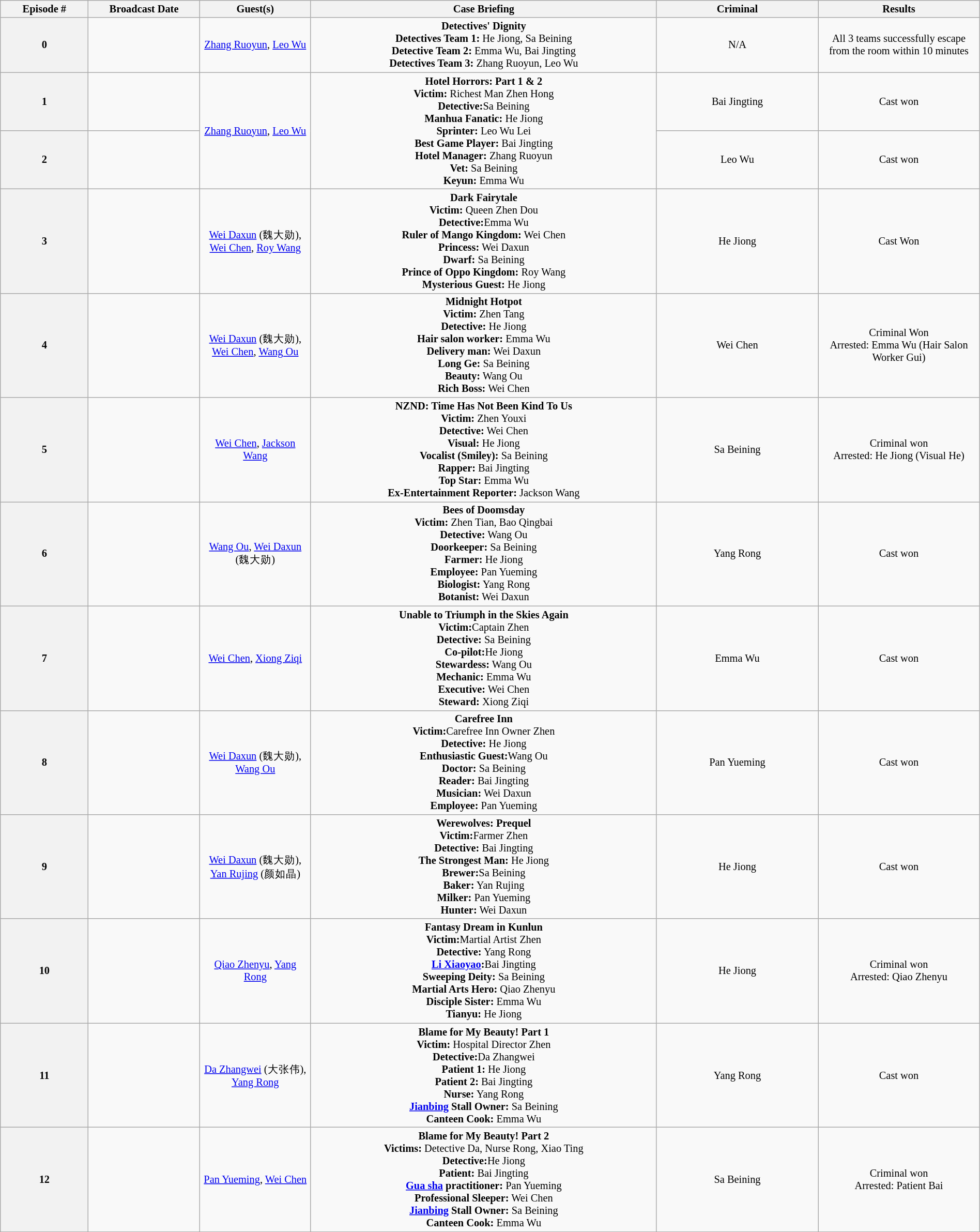<table class="wikitable collapsible" style="text-align:center; font-size:85%;width:100%">
<tr>
<th style="width:40px;">Episode #</th>
<th style="width:60px;">Broadcast Date</th>
<th style="width:60px;">Guest(s)</th>
<th style="width:200px;">Case Briefing</th>
<th style="width:90px;">Criminal</th>
<th style="width:90px;">Results</th>
</tr>
<tr>
<th>0</th>
<td></td>
<td><a href='#'>Zhang Ruoyun</a>, <a href='#'>Leo Wu</a></td>
<td><span><strong>Detectives' Dignity</strong></span><br><strong>Detectives Team 1:</strong> He Jiong, Sa Beining<br><strong>Detective Team 2:</strong> Emma Wu, Bai Jingting<br><strong>Detectives Team 3:</strong> Zhang Ruoyun, Leo Wu<br></td>
<td>N/A</td>
<td>All 3 teams successfully escape from the room within 10 minutes</td>
</tr>
<tr>
<th>1</th>
<td></td>
<td rowspan="2"><a href='#'>Zhang Ruoyun</a>, <a href='#'>Leo Wu</a></td>
<td rowspan="2"><span><strong>Hotel Horrors: Part 1 & 2</strong></span><br><strong>Victim:</strong> Richest Man Zhen Hong<br><strong>Detective:</strong>Sa Beining<br><strong>Manhua Fanatic:</strong> He Jiong<br><strong>Sprinter:</strong> Leo Wu Lei<br><strong>Best Game Player:</strong> Bai Jingting<br><strong>Hotel Manager:</strong> Zhang Ruoyun<br><strong>Vet:</strong> Sa Beining<br><strong>Keyun:</strong> Emma Wu</td>
<td>Bai Jingting</td>
<td>Cast won</td>
</tr>
<tr>
<th>2</th>
<td></td>
<td>Leo Wu</td>
<td>Cast won</td>
</tr>
<tr>
<th>3</th>
<td></td>
<td><a href='#'>Wei Daxun</a> (魏大勋), <a href='#'>Wei Chen</a>, <a href='#'>Roy Wang</a></td>
<td><span><strong>Dark Fairytale</strong></span><br><strong>Victim:</strong> Queen Zhen Dou<br><strong>Detective:</strong>Emma Wu<br><strong>Ruler of Mango Kingdom:</strong> Wei Chen<br><strong>Princess:</strong> Wei Daxun<br><strong>Dwarf:</strong> Sa Beining<br><strong>Prince of Oppo Kingdom:</strong> Roy Wang<br><strong>Mysterious Guest:</strong> He Jiong</td>
<td>He Jiong</td>
<td>Cast Won</td>
</tr>
<tr>
<th>4</th>
<td></td>
<td><a href='#'>Wei Daxun</a> (魏大勋), <a href='#'>Wei Chen</a>, <a href='#'>Wang Ou</a></td>
<td><span><strong>Midnight Hotpot</strong></span><br><strong>Victim:</strong> Zhen Tang <br><strong>Detective:</strong> He Jiong<br><strong>Hair salon worker:</strong> Emma Wu<br><strong>Delivery man:</strong> Wei Daxun<br><strong>Long Ge:</strong> Sa Beining<br><strong>Beauty:</strong> Wang Ou<br><strong>Rich Boss:</strong> Wei Chen</td>
<td>Wei Chen</td>
<td>Criminal Won<br>Arrested: Emma Wu (Hair Salon Worker Gui)</td>
</tr>
<tr>
<th>5</th>
<td></td>
<td><a href='#'>Wei Chen</a>, <a href='#'>Jackson Wang</a></td>
<td><span><strong>NZND: Time Has Not Been Kind To Us</strong></span><br><strong>Victim:</strong> Zhen Youxi<br><strong>Detective:</strong> Wei Chen<br><strong>Visual:</strong> He Jiong<br><strong>Vocalist (Smiley):</strong> Sa Beining<br><strong>Rapper:</strong> Bai Jingting<br><strong>Top Star:</strong> Emma Wu<br><strong>Ex-Entertainment Reporter:</strong> Jackson Wang</td>
<td>Sa Beining</td>
<td>Criminal won<br>Arrested: He Jiong (Visual He)</td>
</tr>
<tr>
<th>6</th>
<td></td>
<td><a href='#'>Wang Ou</a>, <a href='#'>Wei Daxun</a> (魏大勋)</td>
<td><span><strong>Bees of Doomsday</strong></span><br><strong>Victim:</strong> Zhen Tian, Bao Qingbai<br><strong>Detective:</strong> Wang Ou<br><strong>Doorkeeper:</strong> Sa Beining<br><strong>Farmer:</strong> He Jiong<br><strong>Employee:</strong> Pan Yueming<br><strong>Biologist:</strong> Yang Rong<br><strong>Botanist:</strong> Wei Daxun</td>
<td>Yang Rong</td>
<td>Cast won</td>
</tr>
<tr>
<th>7</th>
<td></td>
<td><a href='#'>Wei Chen</a>, <a href='#'>Xiong Ziqi</a></td>
<td><span><strong>Unable to Triumph in the Skies Again</strong></span><br><strong>Victim:</strong>Captain Zhen<br><strong>Detective:</strong> Sa Beining<br><strong>Co-pilot:</strong>He Jiong<br><strong>Stewardess:</strong> Wang Ou<br><strong>Mechanic:</strong> Emma Wu<br><strong>Executive:</strong> Wei Chen<br><strong>Steward:</strong> Xiong Ziqi</td>
<td>Emma Wu</td>
<td>Cast won</td>
</tr>
<tr>
<th>8</th>
<td></td>
<td><a href='#'>Wei Daxun</a> (魏大勋), <a href='#'>Wang Ou</a></td>
<td><span><strong>Carefree Inn</strong></span><br><strong>Victim:</strong>Carefree Inn Owner Zhen<br><strong>Detective:</strong> He Jiong<br><strong>Enthusiastic Guest:</strong>Wang Ou<br><strong>Doctor:</strong> Sa Beining<br><strong>Reader:</strong> Bai Jingting<br><strong>Musician:</strong> Wei Daxun<br><strong>Employee:</strong> Pan Yueming</td>
<td>Pan Yueming</td>
<td>Cast won</td>
</tr>
<tr>
<th>9</th>
<td></td>
<td><a href='#'>Wei Daxun</a> (魏大勋), <a href='#'>Yan Rujing</a> (颜如晶)</td>
<td><span><strong>Werewolves: Prequel</strong></span><br><strong>Victim:</strong>Farmer Zhen<br><strong>Detective:</strong> Bai Jingting<br><strong>The Strongest Man:</strong> He Jiong<br><strong>Brewer:</strong>Sa Beining<br><strong>Baker:</strong> Yan Rujing<br><strong>Milker:</strong> Pan Yueming<br><strong>Hunter:</strong> Wei Daxun<br></td>
<td>He Jiong</td>
<td>Cast won</td>
</tr>
<tr>
<th>10</th>
<td></td>
<td><a href='#'>Qiao Zhenyu</a>, <a href='#'>Yang Rong</a></td>
<td><span><strong>Fantasy Dream in Kunlun</strong></span><br><strong>Victim:</strong>Martial Artist Zhen<br><strong>Detective:</strong> Yang Rong<br><strong><a href='#'>Li Xiaoyao</a>:</strong>Bai Jingting<br><strong>Sweeping Deity:</strong> Sa Beining<br><strong>Martial Arts Hero:</strong> Qiao Zhenyu<br><strong>Disciple Sister:</strong> Emma Wu<br><strong>Tianyu:</strong> He Jiong<br></td>
<td>He Jiong</td>
<td>Criminal won<br>Arrested: Qiao Zhenyu</td>
</tr>
<tr>
<th>11</th>
<td></td>
<td><a href='#'>Da Zhangwei</a> (大张伟), <a href='#'>Yang Rong</a></td>
<td><span><strong>Blame for My Beauty! Part 1</strong></span><br><strong>Victim:</strong> Hospital Director Zhen<br><strong>Detective:</strong>Da Zhangwei<br><strong>Patient 1:</strong> He Jiong<br><strong>Patient 2:</strong> Bai Jingting<br><strong>Nurse:</strong> Yang Rong<br><strong><a href='#'>Jianbing</a> Stall Owner:</strong> Sa Beining <br><strong>Canteen Cook:</strong> Emma Wu</td>
<td>Yang Rong</td>
<td>Cast won</td>
</tr>
<tr>
<th>12</th>
<td></td>
<td><a href='#'>Pan Yueming</a>, <a href='#'>Wei Chen</a></td>
<td><span><strong>Blame for My Beauty! Part 2</strong></span><br><strong>Victims:</strong> Detective Da, Nurse Rong, Xiao Ting<br><strong>Detective:</strong>He Jiong<br><strong>Patient:</strong> Bai Jingting<br><strong><a href='#'>Gua sha</a> practitioner:</strong> Pan Yueming<br><strong>Professional Sleeper:</strong> Wei Chen<br><strong><a href='#'>Jianbing</a> Stall Owner:</strong> Sa Beining <br><strong>Canteen Cook:</strong> Emma Wu</td>
<td>Sa Beining</td>
<td>Criminal won<br>Arrested: Patient Bai</td>
</tr>
<tr>
</tr>
</table>
